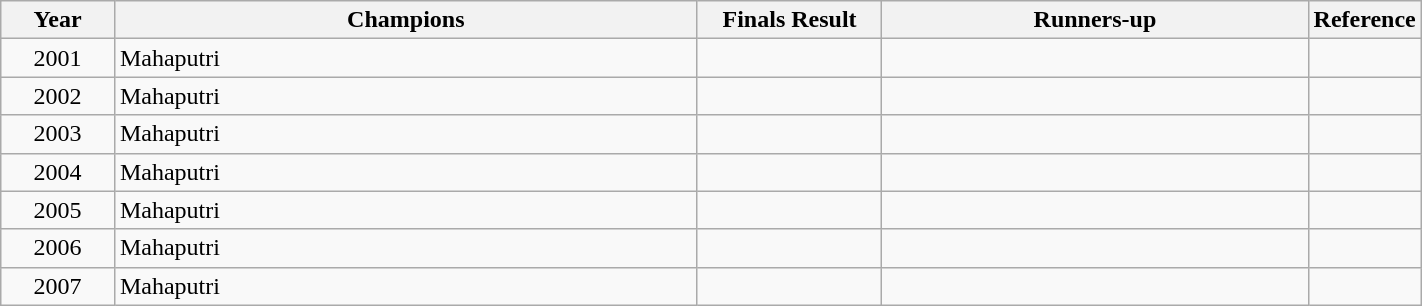<table class="wikitable sortable" style="width:75%;">
<tr>
<th width="8%">Year</th>
<th>Champions</th>
<th class="unsortable" style="width:13%;">Finals Result</th>
<th width="30%">Runners-up</th>
<th class="unsortable" style="width:3%;">Reference</th>
</tr>
<tr>
<td align="center">2001</td>
<td>Mahaputri</td>
<td align="center"></td>
<td></td>
<td align="center"></td>
</tr>
<tr>
<td align="center">2002</td>
<td>Mahaputri</td>
<td align="center"></td>
<td></td>
<td align="center"></td>
</tr>
<tr>
<td align="center">2003</td>
<td>Mahaputri</td>
<td align="center"></td>
<td></td>
<td align="center"></td>
</tr>
<tr>
<td align="center">2004</td>
<td>Mahaputri</td>
<td align="center"></td>
<td></td>
<td align="center"></td>
</tr>
<tr>
<td align="center">2005</td>
<td>Mahaputri</td>
<td align="center"></td>
<td></td>
<td align="center"></td>
</tr>
<tr>
<td align="center">2006</td>
<td>Mahaputri</td>
<td align="center"></td>
<td></td>
<td align="center"></td>
</tr>
<tr>
<td align="center">2007</td>
<td>Mahaputri</td>
<td align="center"></td>
<td></td>
<td align="center"></td>
</tr>
</table>
